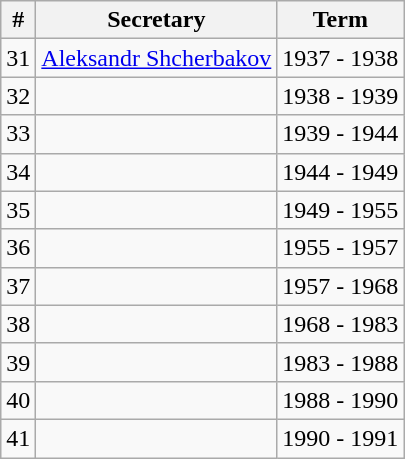<table class="wikitable sortable">
<tr>
<th>#</th>
<th>Secretary</th>
<th>Term</th>
</tr>
<tr>
<td>31</td>
<td><a href='#'>Aleksandr Shcherbakov</a></td>
<td>1937 - 1938</td>
</tr>
<tr>
<td>32</td>
<td></td>
<td>1938 - 1939</td>
</tr>
<tr>
<td>33</td>
<td></td>
<td>1939 - 1944</td>
</tr>
<tr>
<td>34</td>
<td></td>
<td>1944 - 1949</td>
</tr>
<tr>
<td>35</td>
<td></td>
<td>1949 - 1955</td>
</tr>
<tr>
<td>36</td>
<td></td>
<td>1955 - 1957</td>
</tr>
<tr>
<td>37</td>
<td></td>
<td>1957 - 1968</td>
</tr>
<tr>
<td>38</td>
<td></td>
<td>1968 - 1983</td>
</tr>
<tr>
<td>39</td>
<td></td>
<td>1983 - 1988</td>
</tr>
<tr>
<td>40</td>
<td></td>
<td>1988 - 1990</td>
</tr>
<tr>
<td>41</td>
<td></td>
<td>1990 - 1991</td>
</tr>
</table>
